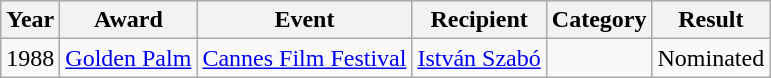<table class="wikitable">
<tr>
<th>Year</th>
<th>Award</th>
<th>Event</th>
<th>Recipient</th>
<th>Category</th>
<th>Result</th>
</tr>
<tr>
<td>1988</td>
<td><a href='#'>Golden Palm</a></td>
<td><a href='#'>Cannes Film Festival</a></td>
<td><a href='#'>István Szabó</a></td>
<td></td>
<td>Nominated</td>
</tr>
</table>
